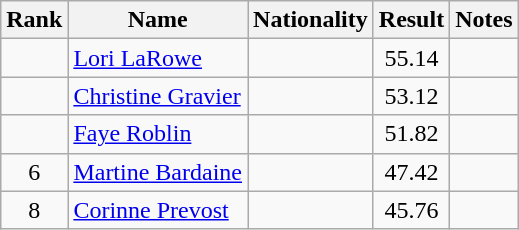<table class="wikitable sortable" style="text-align:center">
<tr>
<th>Rank</th>
<th>Name</th>
<th>Nationality</th>
<th>Result</th>
<th>Notes</th>
</tr>
<tr>
<td></td>
<td align=left><a href='#'>Lori LaRowe</a></td>
<td align=left></td>
<td>55.14</td>
<td></td>
</tr>
<tr>
<td></td>
<td align=left><a href='#'>Christine Gravier</a></td>
<td align=left></td>
<td>53.12</td>
<td></td>
</tr>
<tr>
<td></td>
<td align=left><a href='#'>Faye Roblin</a></td>
<td align=left></td>
<td>51.82</td>
<td></td>
</tr>
<tr>
<td>6</td>
<td align=left><a href='#'>Martine Bardaine</a></td>
<td align=left></td>
<td>47.42</td>
<td></td>
</tr>
<tr>
<td>8</td>
<td align=left><a href='#'>Corinne Prevost</a></td>
<td align=left></td>
<td>45.76</td>
<td></td>
</tr>
</table>
